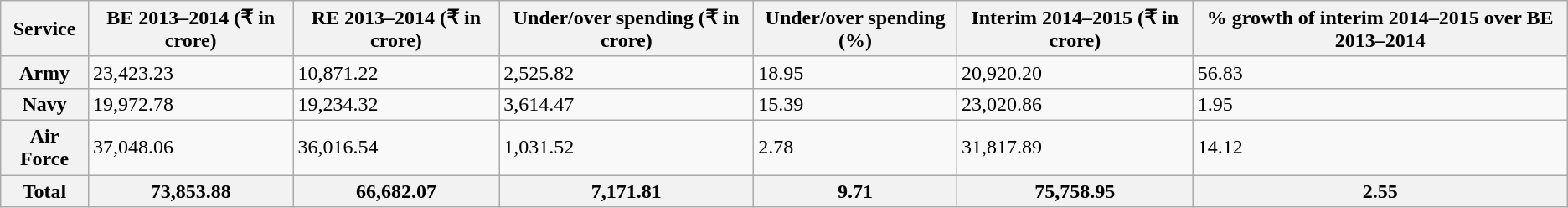<table class="wikitable">
<tr>
<th>Service</th>
<th>BE 2013–2014 (₹ in crore)</th>
<th>RE 2013–2014 (₹ in crore)</th>
<th>Under/over spending (₹ in crore)</th>
<th>Under/over spending (%)</th>
<th>Interim 2014–2015 (₹ in crore)</th>
<th>% growth of interim 2014–2015 over BE 2013–2014</th>
</tr>
<tr>
<th>Army</th>
<td>23,423.23</td>
<td>10,871.22</td>
<td>2,525.82</td>
<td>18.95</td>
<td>20,920.20</td>
<td>56.83</td>
</tr>
<tr>
<th>Navy</th>
<td>19,972.78</td>
<td>19,234.32</td>
<td>3,614.47</td>
<td>15.39</td>
<td>23,020.86</td>
<td>1.95</td>
</tr>
<tr>
<th>Air Force</th>
<td>37,048.06</td>
<td>36,016.54</td>
<td>1,031.52</td>
<td>2.78</td>
<td>31,817.89</td>
<td>14.12</td>
</tr>
<tr>
<th>Total</th>
<th>73,853.88</th>
<th>66,682.07</th>
<th>7,171.81</th>
<th>9.71</th>
<th>75,758.95</th>
<th>2.55</th>
</tr>
</table>
